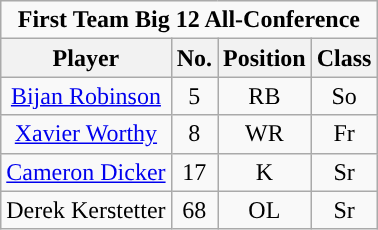<table class="wikitable" style="text-align:center">
<tr>
<td colspan="5"><strong>First Team Big 12 All-Conference</strong></td>
</tr>
<tr>
<th>Player</th>
<th>No.</th>
<th>Position</th>
<th>Class</th>
</tr>
<tr>
<td><a href='#'>Bijan Robinson</a></td>
<td>5</td>
<td>RB</td>
<td>So</td>
</tr>
<tr>
<td><a href='#'>Xavier Worthy</a></td>
<td>8</td>
<td>WR</td>
<td>Fr</td>
</tr>
<tr>
<td><a href='#'>Cameron Dicker</a></td>
<td>17</td>
<td>K</td>
<td>Sr</td>
</tr>
<tr>
<td>Derek Kerstetter</td>
<td>68</td>
<td>OL</td>
<td>Sr</td>
</tr>
</table>
